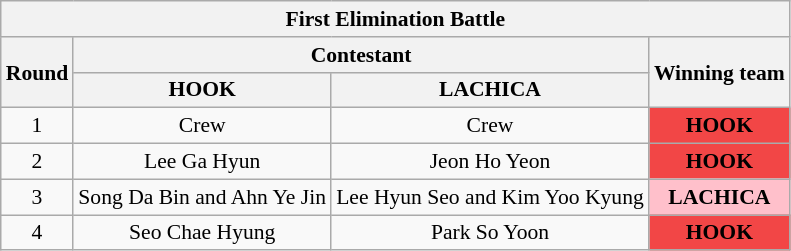<table class="wikitable mw-collapsible mw-collapsed"  style="text-align:center; font-size:90%">
<tr>
<th colspan="4">First Elimination Battle</th>
</tr>
<tr>
<th rowspan="2">Round</th>
<th colspan="2">Contestant</th>
<th rowspan="2">Winning team</th>
</tr>
<tr>
<th>HOOK</th>
<th>LACHICA</th>
</tr>
<tr>
<td>1</td>
<td>Crew</td>
<td>Crew</td>
<td style="background:#F24646"><strong>HOOK</strong></td>
</tr>
<tr>
<td>2</td>
<td>Lee Ga Hyun</td>
<td>Jeon Ho Yeon</td>
<td style="background:#F24646"><strong>HOOK</strong></td>
</tr>
<tr>
<td>3</td>
<td>Song Da Bin and Ahn Ye Jin</td>
<td>Lee Hyun Seo and Kim Yoo Kyung</td>
<td style="background:pink"><strong>LACHICA</strong></td>
</tr>
<tr>
<td>4</td>
<td>Seo Chae Hyung</td>
<td>Park So Yoon</td>
<td style="background:#F24646"><strong>HOOK</strong></td>
</tr>
</table>
